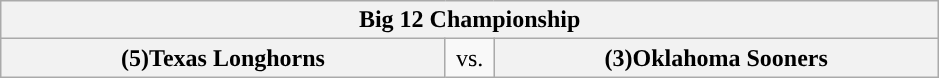<table class="wikitable">
<tr>
<th style="width: 604px;" colspan=3>Big 12 Championship</th>
</tr>
<tr>
<th style="width: 289px; ">(5)Texas Longhorns</th>
<td style="width: 25px; text-align:center">vs.</td>
<th style="width: 289px; ">(3)Oklahoma Sooners</th>
</tr>
</table>
